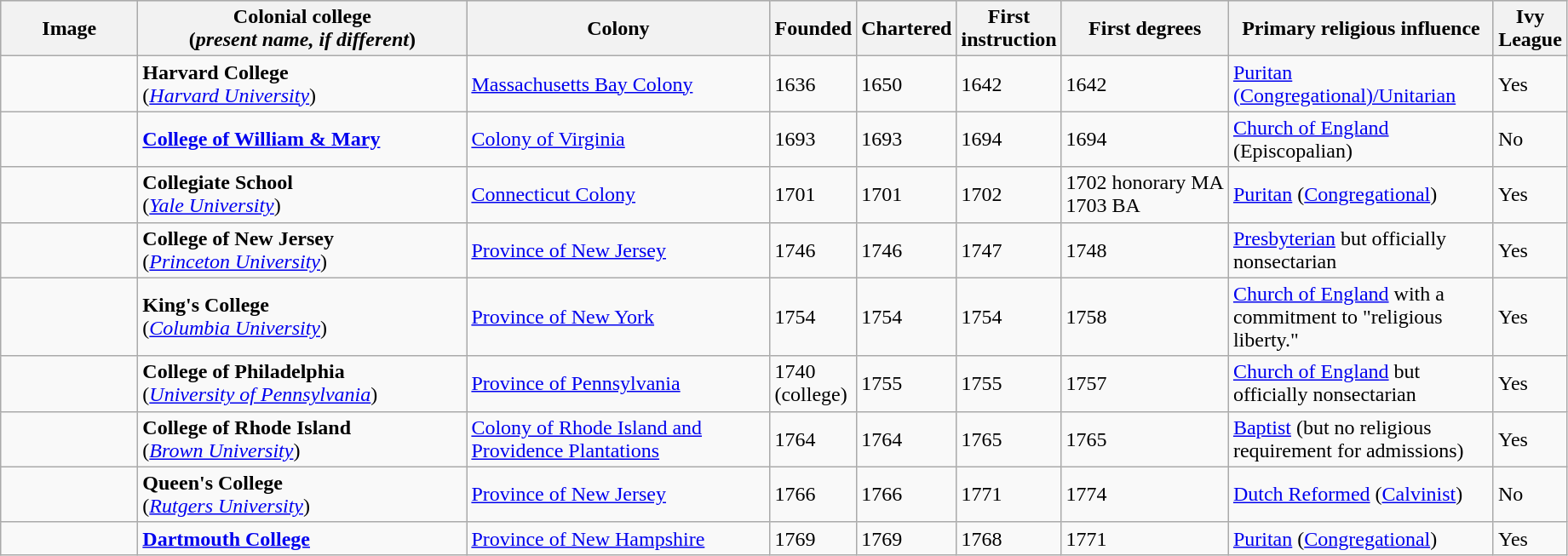<table class="wikitable sortable">
<tr style="background:#ccc;">
<th style="width:100px;">Image</th>
<th style="width:250px;">Colonial college <br> (<em>present name, if different</em>)</th>
<th style="width:230px;">Colony</th>
<th width="50">Founded</th>
<th width="50">Chartered</th>
<th width="50">First instruction</th>
<th>First degrees</th>
<th style="width:200px;">Primary religious influence</th>
<th width="50">Ivy League</th>
</tr>
<tr>
<td></td>
<td><strong>Harvard College</strong><br>(<em><a href='#'>Harvard University</a></em>)</td>
<td><a href='#'>Massachusetts Bay Colony</a></td>
<td>1636</td>
<td>1650</td>
<td>1642</td>
<td>1642</td>
<td><a href='#'>Puritan</a> <a href='#'>(Congregational)/Unitarian</a></td>
<td>Yes</td>
</tr>
<tr>
<td></td>
<td><strong><a href='#'>College of William & Mary</a></strong></td>
<td><a href='#'>Colony of Virginia</a></td>
<td>1693</td>
<td>1693</td>
<td>1694</td>
<td>1694</td>
<td><a href='#'>Church of England</a><br>(Episcopalian)</td>
<td>No</td>
</tr>
<tr>
<td></td>
<td><strong>Collegiate School</strong><br>(<em><a href='#'>Yale University</a></em>)</td>
<td><a href='#'>Connecticut Colony</a></td>
<td>1701</td>
<td>1701</td>
<td>1702</td>
<td>1702 honorary MA<br>1703 BA</td>
<td><a href='#'>Puritan</a> (<a href='#'>Congregational</a>)</td>
<td>Yes</td>
</tr>
<tr>
<td></td>
<td><strong>College of New Jersey</strong><br>(<em><a href='#'>Princeton University</a></em>)</td>
<td><a href='#'>Province of New Jersey</a></td>
<td>1746</td>
<td>1746</td>
<td>1747</td>
<td>1748</td>
<td><a href='#'>Presbyterian</a> but officially nonsectarian</td>
<td>Yes</td>
</tr>
<tr>
<td></td>
<td><strong>King's College</strong><br>(<em><a href='#'>Columbia University</a></em>)</td>
<td><a href='#'>Province of New York</a></td>
<td>1754</td>
<td>1754</td>
<td>1754</td>
<td>1758</td>
<td><a href='#'>Church of England</a> with a commitment to "religious liberty."</td>
<td>Yes</td>
</tr>
<tr>
<td></td>
<td><strong>College of Philadelphia</strong><br>(<em><a href='#'>University of Pennsylvania</a></em>)</td>
<td><a href='#'>Province of Pennsylvania</a></td>
<td>1740 (college)</td>
<td>1755</td>
<td>1755</td>
<td>1757</td>
<td><a href='#'>Church of England</a> but officially nonsectarian </td>
<td>Yes</td>
</tr>
<tr>
<td></td>
<td><strong>College of Rhode Island</strong><br>(<em><a href='#'>Brown University</a></em>)</td>
<td><a href='#'>Colony of Rhode Island and Providence Plantations</a></td>
<td>1764</td>
<td>1764</td>
<td>1765</td>
<td>1765</td>
<td><a href='#'>Baptist</a> (but no religious requirement for admissions)</td>
<td>Yes</td>
</tr>
<tr>
<td></td>
<td><strong>Queen's College</strong><br>(<em><a href='#'>Rutgers University</a></em>)</td>
<td><a href='#'>Province of New Jersey</a></td>
<td>1766</td>
<td>1766</td>
<td>1771</td>
<td>1774</td>
<td><a href='#'>Dutch Reformed</a> (<a href='#'>Calvinist</a>)</td>
<td>No</td>
</tr>
<tr>
<td></td>
<td><strong><a href='#'>Dartmouth College</a></strong></td>
<td><a href='#'>Province of New Hampshire</a></td>
<td>1769</td>
<td>1769</td>
<td>1768</td>
<td>1771</td>
<td><a href='#'>Puritan</a> (<a href='#'>Congregational</a>)</td>
<td>Yes</td>
</tr>
</table>
